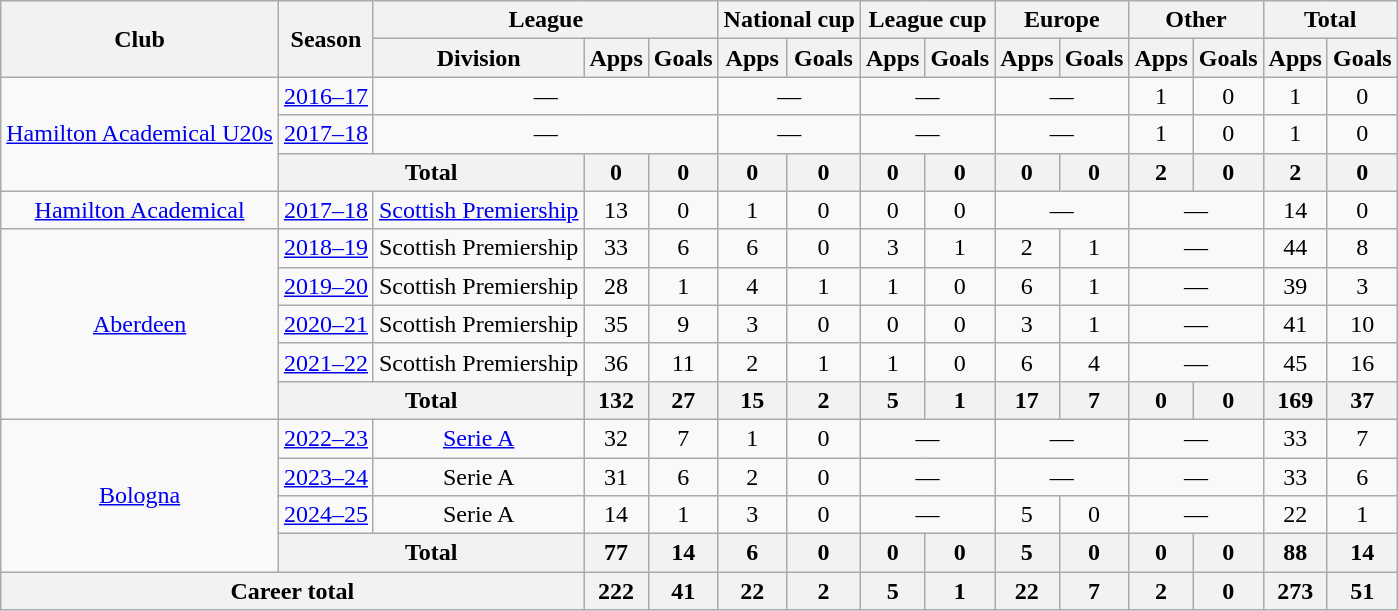<table class="wikitable" style="text-align: center">
<tr>
<th rowspan="2">Club</th>
<th rowspan="2">Season</th>
<th colspan="3">League</th>
<th colspan="2">National cup</th>
<th colspan="2">League cup</th>
<th colspan="2">Europe</th>
<th colspan="2">Other</th>
<th colspan="2">Total</th>
</tr>
<tr>
<th>Division</th>
<th>Apps</th>
<th>Goals</th>
<th>Apps</th>
<th>Goals</th>
<th>Apps</th>
<th>Goals</th>
<th>Apps</th>
<th>Goals</th>
<th>Apps</th>
<th>Goals</th>
<th>Apps</th>
<th>Goals</th>
</tr>
<tr>
<td rowspan="3"><a href='#'>Hamilton Academical U20s</a></td>
<td><a href='#'>2016–17</a></td>
<td colspan="3">—</td>
<td colspan="2">—</td>
<td colspan="2">—</td>
<td colspan="2">—</td>
<td>1</td>
<td>0</td>
<td>1</td>
<td>0</td>
</tr>
<tr>
<td><a href='#'>2017–18</a></td>
<td colspan="3">—</td>
<td colspan="2">—</td>
<td colspan="2">—</td>
<td colspan="2">—</td>
<td>1</td>
<td>0</td>
<td>1</td>
<td>0</td>
</tr>
<tr>
<th colspan="2">Total</th>
<th>0</th>
<th>0</th>
<th>0</th>
<th>0</th>
<th>0</th>
<th>0</th>
<th>0</th>
<th>0</th>
<th>2</th>
<th>0</th>
<th>2</th>
<th>0</th>
</tr>
<tr>
<td><a href='#'>Hamilton Academical</a></td>
<td><a href='#'>2017–18</a></td>
<td><a href='#'>Scottish Premiership</a></td>
<td>13</td>
<td>0</td>
<td>1</td>
<td>0</td>
<td>0</td>
<td>0</td>
<td colspan="2">—</td>
<td colspan="2">—</td>
<td>14</td>
<td>0</td>
</tr>
<tr>
<td rowspan="5"><a href='#'>Aberdeen</a></td>
<td><a href='#'>2018–19</a></td>
<td>Scottish Premiership</td>
<td>33</td>
<td>6</td>
<td>6</td>
<td>0</td>
<td>3</td>
<td>1</td>
<td>2</td>
<td>1</td>
<td colspan="2">—</td>
<td>44</td>
<td>8</td>
</tr>
<tr>
<td><a href='#'>2019–20</a></td>
<td>Scottish Premiership</td>
<td>28</td>
<td>1</td>
<td>4</td>
<td>1</td>
<td>1</td>
<td>0</td>
<td>6</td>
<td>1</td>
<td colspan="2">—</td>
<td>39</td>
<td>3</td>
</tr>
<tr>
<td><a href='#'>2020–21</a></td>
<td>Scottish Premiership</td>
<td>35</td>
<td>9</td>
<td>3</td>
<td>0</td>
<td>0</td>
<td>0</td>
<td>3</td>
<td>1</td>
<td colspan="2">—</td>
<td>41</td>
<td>10</td>
</tr>
<tr>
<td><a href='#'>2021–22</a></td>
<td>Scottish Premiership</td>
<td>36</td>
<td>11</td>
<td>2</td>
<td>1</td>
<td>1</td>
<td>0</td>
<td>6</td>
<td>4</td>
<td colspan="2">—</td>
<td>45</td>
<td>16</td>
</tr>
<tr>
<th colspan="2">Total</th>
<th>132</th>
<th>27</th>
<th>15</th>
<th>2</th>
<th>5</th>
<th>1</th>
<th>17</th>
<th>7</th>
<th>0</th>
<th>0</th>
<th>169</th>
<th>37</th>
</tr>
<tr>
<td rowspan="4"><a href='#'>Bologna</a></td>
<td><a href='#'>2022–23</a></td>
<td><a href='#'>Serie A</a></td>
<td>32</td>
<td>7</td>
<td>1</td>
<td>0</td>
<td colspan="2">—</td>
<td colspan="2">—</td>
<td colspan="2">—</td>
<td>33</td>
<td>7</td>
</tr>
<tr>
<td><a href='#'>2023–24</a></td>
<td>Serie A</td>
<td>31</td>
<td>6</td>
<td>2</td>
<td>0</td>
<td colspan="2">—</td>
<td colspan="2">—</td>
<td colspan="2">—</td>
<td>33</td>
<td>6</td>
</tr>
<tr>
<td><a href='#'>2024–25</a></td>
<td>Serie A</td>
<td>14</td>
<td>1</td>
<td>3</td>
<td>0</td>
<td colspan="2">—</td>
<td>5</td>
<td>0</td>
<td colspan="2">—</td>
<td>22</td>
<td>1</td>
</tr>
<tr>
<th colspan="2">Total</th>
<th>77</th>
<th>14</th>
<th>6</th>
<th>0</th>
<th>0</th>
<th>0</th>
<th>5</th>
<th>0</th>
<th>0</th>
<th>0</th>
<th>88</th>
<th>14</th>
</tr>
<tr>
<th colspan="3">Career total</th>
<th>222</th>
<th>41</th>
<th>22</th>
<th>2</th>
<th>5</th>
<th>1</th>
<th>22</th>
<th>7</th>
<th>2</th>
<th>0</th>
<th>273</th>
<th>51</th>
</tr>
</table>
